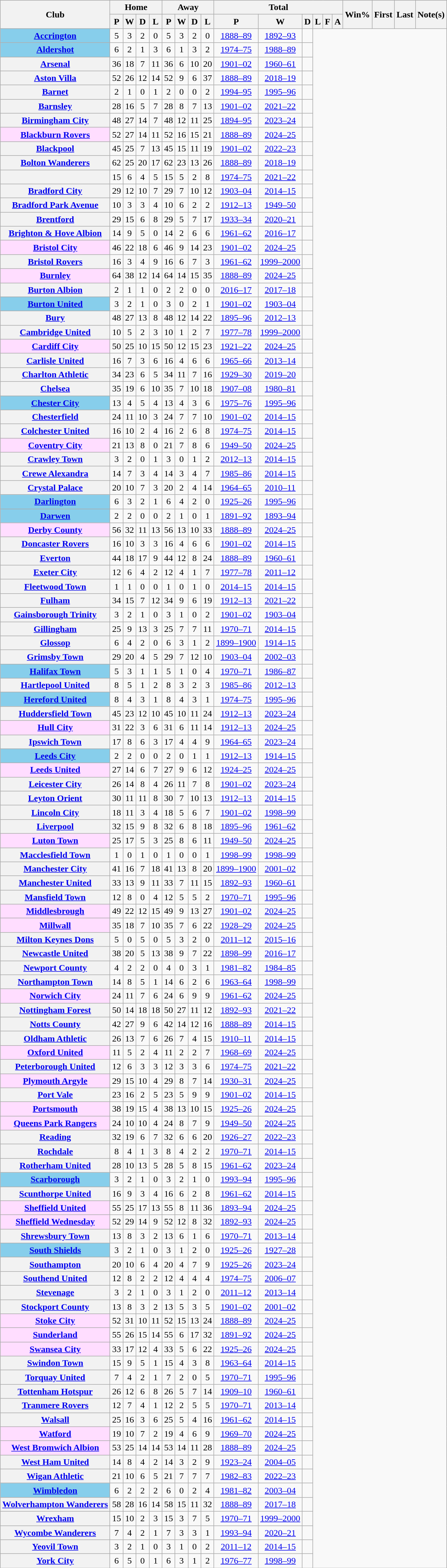<table class="wikitable plainrowheaders sortable" style=text-align:center>
<tr>
<th scope=col rowspan=2>Club</th>
<th scope=col colspan=4>Home</th>
<th scope=col colspan=4>Away</th>
<th scope=col colspan=6>Total</th>
<th scope=col rowspan=2>Win%</th>
<th scope=col rowspan=2>First</th>
<th scope=col rowspan=2>Last</th>
<th scope=col rowspan=2 class=unsortable>Note(s)</th>
</tr>
<tr>
<th scope=col>P</th>
<th scope=col>W</th>
<th scope=col>D</th>
<th scope=col>L</th>
<th scope=col>P</th>
<th scope=col>W</th>
<th scope=col>D</th>
<th scope=col>L</th>
<th scope=col>P</th>
<th scope=col>W</th>
<th scope=col>D</th>
<th scope=col>L</th>
<th scope=col>F</th>
<th scope=col>A</th>
</tr>
<tr>
<th scope=row style=background:#87CEEB><a href='#'>Accrington</a> </th>
<td>5</td>
<td>3</td>
<td>2</td>
<td>0 </td>
<td>5</td>
<td>3</td>
<td>2</td>
<td>0 <br></td>
<td><a href='#'>1888–89</a></td>
<td><a href='#'>1892–93</a></td>
<td></td>
</tr>
<tr>
<th scope=row style=background:#87CEEB><a href='#'>Aldershot</a> </th>
<td>6</td>
<td>2</td>
<td>1</td>
<td>3</td>
<td>6</td>
<td>1</td>
<td>3</td>
<td>2<br></td>
<td><a href='#'>1974–75</a></td>
<td><a href='#'>1988–89</a></td>
<td></td>
</tr>
<tr>
<th scope=row><a href='#'>Arsenal</a></th>
<td>36</td>
<td>18</td>
<td>7</td>
<td>11</td>
<td>36</td>
<td>6</td>
<td>10</td>
<td>20<br></td>
<td><a href='#'>1901–02</a></td>
<td><a href='#'>1960–61</a></td>
<td></td>
</tr>
<tr>
<th scope=row><a href='#'>Aston Villa</a></th>
<td>52</td>
<td>26</td>
<td>12</td>
<td>14</td>
<td>52</td>
<td>9</td>
<td>6</td>
<td>37<br></td>
<td><a href='#'>1888–89</a></td>
<td><a href='#'>2018–19</a></td>
<td></td>
</tr>
<tr>
<th scope=row><a href='#'>Barnet</a></th>
<td>2</td>
<td>1</td>
<td>0</td>
<td>1</td>
<td>2</td>
<td>0</td>
<td>0</td>
<td>2<br></td>
<td><a href='#'>1994–95</a></td>
<td><a href='#'>1995–96</a></td>
<td></td>
</tr>
<tr>
<th scope=row><a href='#'>Barnsley</a></th>
<td>28</td>
<td>16</td>
<td>5</td>
<td>7</td>
<td>28</td>
<td>8</td>
<td>7</td>
<td>13<br></td>
<td><a href='#'>1901–02</a></td>
<td><a href='#'>2021–22</a></td>
<td></td>
</tr>
<tr>
<th scope=row><a href='#'>Birmingham City</a></th>
<td>48</td>
<td>27</td>
<td>14</td>
<td>7</td>
<td>48</td>
<td>12</td>
<td>11</td>
<td>25<br></td>
<td><a href='#'>1894–95</a></td>
<td><a href='#'>2023–24</a></td>
<td></td>
</tr>
<tr>
<th scope=row style=background:#FFDDFF><a href='#'>Blackburn Rovers</a> </th>
<td>52</td>
<td>27</td>
<td>14</td>
<td>11</td>
<td>52</td>
<td>16</td>
<td>15</td>
<td>21<br></td>
<td><a href='#'>1888–89</a></td>
<td><a href='#'>2024–25</a></td>
<td></td>
</tr>
<tr>
<th scope=row><a href='#'>Blackpool</a></th>
<td>45</td>
<td>25</td>
<td>7</td>
<td>13</td>
<td>45</td>
<td>15</td>
<td>11</td>
<td>19<br></td>
<td><a href='#'>1901–02</a></td>
<td><a href='#'>2022–23</a></td>
<td></td>
</tr>
<tr>
<th scope=row><a href='#'>Bolton Wanderers</a></th>
<td>62</td>
<td>25</td>
<td>20</td>
<td>17</td>
<td>62</td>
<td>23</td>
<td>13</td>
<td>26<br></td>
<td><a href='#'>1888–89</a></td>
<td><a href='#'>2018–19</a></td>
<td></td>
</tr>
<tr>
<th scope=row></th>
<td>15</td>
<td>6</td>
<td>4</td>
<td>5</td>
<td>15</td>
<td>5</td>
<td>2</td>
<td>8<br></td>
<td><a href='#'>1974–75</a></td>
<td><a href='#'>2021–22</a></td>
<td></td>
</tr>
<tr>
<th scope=row><a href='#'>Bradford City</a></th>
<td>29</td>
<td>12</td>
<td>10</td>
<td>7</td>
<td>29</td>
<td>7</td>
<td>10</td>
<td>12<br></td>
<td><a href='#'>1903–04</a></td>
<td><a href='#'>2014–15</a></td>
<td></td>
</tr>
<tr>
<th scope=row><a href='#'>Bradford Park Avenue</a></th>
<td>10</td>
<td>3</td>
<td>3</td>
<td>4</td>
<td>10</td>
<td>6</td>
<td>2</td>
<td>2<br></td>
<td><a href='#'>1912–13</a></td>
<td><a href='#'>1949–50</a></td>
<td></td>
</tr>
<tr>
<th scope=row><a href='#'>Brentford</a></th>
<td>29</td>
<td>15</td>
<td>6</td>
<td>8</td>
<td>29</td>
<td>5</td>
<td>7</td>
<td>17<br></td>
<td><a href='#'>1933–34</a></td>
<td><a href='#'>2020–21</a></td>
<td></td>
</tr>
<tr>
<th scope=row><a href='#'>Brighton & Hove Albion</a></th>
<td>14</td>
<td>9</td>
<td>5</td>
<td>0</td>
<td>14</td>
<td>2</td>
<td>6</td>
<td>6<br></td>
<td><a href='#'>1961–62</a></td>
<td><a href='#'>2016–17</a></td>
<td></td>
</tr>
<tr>
<th scope=row style=background:#FFDDFF><a href='#'>Bristol City</a> </th>
<td>46</td>
<td>22</td>
<td>18</td>
<td>6</td>
<td>46</td>
<td>9</td>
<td>14</td>
<td>23<br></td>
<td><a href='#'>1901–02</a></td>
<td><a href='#'>2024–25</a></td>
<td></td>
</tr>
<tr>
<th scope=row><a href='#'>Bristol Rovers</a></th>
<td>16</td>
<td>3</td>
<td>4</td>
<td>9</td>
<td>16</td>
<td>6</td>
<td>7</td>
<td>3<br></td>
<td><a href='#'>1961–62</a></td>
<td><a href='#'>1999–2000</a></td>
<td></td>
</tr>
<tr>
<th scope=row style=background:#FFDDFF><a href='#'>Burnley</a> </th>
<td>64</td>
<td>38</td>
<td>12</td>
<td>14</td>
<td>64</td>
<td>14</td>
<td>15</td>
<td>35<br></td>
<td><a href='#'>1888–89</a></td>
<td><a href='#'>2024–25</a></td>
<td></td>
</tr>
<tr>
<th scope=row><a href='#'>Burton Albion</a></th>
<td>2</td>
<td>1</td>
<td>1</td>
<td>0</td>
<td>2</td>
<td>2</td>
<td>0</td>
<td>0<br></td>
<td><a href='#'>2016–17</a></td>
<td><a href='#'>2017–18</a></td>
<td></td>
</tr>
<tr>
<th scope=row style=background:#87CEEB><a href='#'>Burton United</a> </th>
<td>3</td>
<td>2</td>
<td>1</td>
<td>0</td>
<td>3</td>
<td>0</td>
<td>2</td>
<td>1<br></td>
<td><a href='#'>1901–02</a></td>
<td><a href='#'>1903–04</a></td>
<td></td>
</tr>
<tr>
<th scope=row><a href='#'>Bury</a></th>
<td>48</td>
<td>27</td>
<td>13</td>
<td>8</td>
<td>48</td>
<td>12</td>
<td>14</td>
<td>22<br></td>
<td><a href='#'>1895–96</a></td>
<td><a href='#'>2012–13</a></td>
<td></td>
</tr>
<tr>
<th scope=row><a href='#'>Cambridge United</a></th>
<td>10</td>
<td>5</td>
<td>2</td>
<td>3</td>
<td>10</td>
<td>1</td>
<td>2</td>
<td>7<br></td>
<td><a href='#'>1977–78</a></td>
<td><a href='#'>1999–2000</a></td>
<td></td>
</tr>
<tr>
<th scope=row style=background:#FFDDFF><a href='#'>Cardiff City</a> </th>
<td>50</td>
<td>25</td>
<td>10</td>
<td>15</td>
<td>50</td>
<td>12</td>
<td>15</td>
<td>23<br></td>
<td><a href='#'>1921–22</a></td>
<td><a href='#'>2024–25</a></td>
<td></td>
</tr>
<tr>
<th scope=row><a href='#'>Carlisle United</a></th>
<td>16</td>
<td>7</td>
<td>3</td>
<td>6</td>
<td>16</td>
<td>4</td>
<td>6</td>
<td>6<br></td>
<td><a href='#'>1965–66</a></td>
<td><a href='#'>2013–14</a></td>
<td></td>
</tr>
<tr>
<th scope=row><a href='#'>Charlton Athletic</a></th>
<td>34</td>
<td>23</td>
<td>6</td>
<td>5</td>
<td>34</td>
<td>11</td>
<td>7</td>
<td>16<br></td>
<td><a href='#'>1929–30</a></td>
<td><a href='#'>2019–20</a></td>
<td></td>
</tr>
<tr>
<th scope=row><a href='#'>Chelsea</a></th>
<td>35</td>
<td>19</td>
<td>6</td>
<td>10</td>
<td>35</td>
<td>7</td>
<td>10</td>
<td>18<br></td>
<td><a href='#'>1907–08</a></td>
<td><a href='#'>1980–81</a></td>
<td></td>
</tr>
<tr>
<th scope=row style=background:#87CEEB><a href='#'>Chester City</a> </th>
<td>13</td>
<td>4</td>
<td>5</td>
<td>4</td>
<td>13</td>
<td>4</td>
<td>3</td>
<td>6<br></td>
<td><a href='#'>1975–76</a></td>
<td><a href='#'>1995–96</a></td>
<td></td>
</tr>
<tr>
<th scope=row><a href='#'>Chesterfield</a></th>
<td>24</td>
<td>11</td>
<td>10</td>
<td>3</td>
<td>24</td>
<td>7</td>
<td>7</td>
<td>10<br></td>
<td><a href='#'>1901–02</a></td>
<td><a href='#'>2014–15</a></td>
<td></td>
</tr>
<tr>
<th scope=row><a href='#'>Colchester United</a></th>
<td>16</td>
<td>10</td>
<td>2</td>
<td>4</td>
<td>16</td>
<td>2</td>
<td>6</td>
<td>8<br></td>
<td><a href='#'>1974–75</a></td>
<td><a href='#'>2014–15</a></td>
<td></td>
</tr>
<tr>
<th scope=row style=background:#FFDDFF><a href='#'>Coventry City</a>  </th>
<td>21</td>
<td>13</td>
<td>8</td>
<td>0</td>
<td>21</td>
<td>7</td>
<td>8</td>
<td>6<br></td>
<td><a href='#'>1949–50</a></td>
<td><a href='#'>2024–25</a></td>
<td></td>
</tr>
<tr>
<th scope=row><a href='#'>Crawley Town</a></th>
<td>3</td>
<td>2</td>
<td>0</td>
<td>1</td>
<td>3</td>
<td>0</td>
<td>1</td>
<td>2<br></td>
<td><a href='#'>2012–13</a></td>
<td><a href='#'>2014–15</a></td>
<td></td>
</tr>
<tr>
<th scope=row><a href='#'>Crewe Alexandra</a></th>
<td>14</td>
<td>7</td>
<td>3</td>
<td>4</td>
<td>14</td>
<td>3</td>
<td>4</td>
<td>7<br></td>
<td><a href='#'>1985–86</a></td>
<td><a href='#'>2014–15</a></td>
<td></td>
</tr>
<tr>
<th scope=row><a href='#'>Crystal Palace</a></th>
<td>20</td>
<td>10</td>
<td>7</td>
<td>3</td>
<td>20</td>
<td>2</td>
<td>4</td>
<td>14<br></td>
<td><a href='#'>1964–65</a></td>
<td><a href='#'>2010–11</a></td>
<td></td>
</tr>
<tr>
<th scope=row style=background:#87CEEB><a href='#'>Darlington</a> </th>
<td>6</td>
<td>3</td>
<td>2</td>
<td>1</td>
<td>6</td>
<td>4</td>
<td>2</td>
<td>0<br></td>
<td><a href='#'>1925–26</a></td>
<td><a href='#'>1995–96</a></td>
<td></td>
</tr>
<tr>
<th scope=row style=background:#87CEEB><a href='#'>Darwen</a> </th>
<td>2</td>
<td>2</td>
<td>0</td>
<td>0 </td>
<td>2</td>
<td>1</td>
<td>0</td>
<td>1 <br></td>
<td><a href='#'>1891–92</a></td>
<td><a href='#'>1893–94</a></td>
<td></td>
</tr>
<tr>
<th scope=row style=background:#FFDDFF><a href='#'>Derby County</a> </th>
<td>56</td>
<td>32</td>
<td>11</td>
<td>13</td>
<td>56</td>
<td>13</td>
<td>10</td>
<td>33<br></td>
<td><a href='#'>1888–89</a></td>
<td><a href='#'>2024–25</a></td>
<td></td>
</tr>
<tr>
<th scope=row><a href='#'>Doncaster Rovers</a></th>
<td>16</td>
<td>10</td>
<td>3</td>
<td>3</td>
<td>16</td>
<td>4</td>
<td>6</td>
<td>6<br></td>
<td><a href='#'>1901–02</a></td>
<td><a href='#'>2014–15</a></td>
<td></td>
</tr>
<tr>
<th scope=row><a href='#'>Everton</a></th>
<td>44</td>
<td>18</td>
<td>17</td>
<td>9</td>
<td>44</td>
<td>12</td>
<td>8</td>
<td>24<br></td>
<td><a href='#'>1888–89</a></td>
<td><a href='#'>1960–61</a></td>
<td></td>
</tr>
<tr>
<th scope=row><a href='#'>Exeter City</a></th>
<td>12</td>
<td>6</td>
<td>4</td>
<td>2</td>
<td>12</td>
<td>4</td>
<td>1</td>
<td>7<br></td>
<td><a href='#'>1977–78</a></td>
<td><a href='#'>2011–12</a></td>
<td></td>
</tr>
<tr>
<th scope=row><a href='#'>Fleetwood Town</a></th>
<td>1</td>
<td>1</td>
<td>0</td>
<td>0</td>
<td>1</td>
<td>0</td>
<td>1</td>
<td>0<br></td>
<td><a href='#'>2014–15</a></td>
<td><a href='#'>2014–15</a></td>
<td></td>
</tr>
<tr>
<th scope=row><a href='#'>Fulham</a></th>
<td>34</td>
<td>15</td>
<td>7</td>
<td>12</td>
<td>34</td>
<td>9</td>
<td>6</td>
<td>19<br></td>
<td><a href='#'>1912–13</a></td>
<td><a href='#'>2021–22</a></td>
<td></td>
</tr>
<tr>
<th scope=row><a href='#'>Gainsborough Trinity</a></th>
<td>3</td>
<td>2</td>
<td>1</td>
<td>0</td>
<td>3</td>
<td>1</td>
<td>0</td>
<td>2<br></td>
<td><a href='#'>1901–02</a></td>
<td><a href='#'>1903–04</a></td>
<td></td>
</tr>
<tr>
<th scope=row><a href='#'>Gillingham</a></th>
<td>25</td>
<td>9</td>
<td>13</td>
<td>3</td>
<td>25</td>
<td>7</td>
<td>7</td>
<td>11<br></td>
<td><a href='#'>1970–71</a></td>
<td><a href='#'>2014–15</a></td>
<td></td>
</tr>
<tr>
<th scope=row><a href='#'>Glossop</a></th>
<td>6</td>
<td>4</td>
<td>2</td>
<td>0</td>
<td>6</td>
<td>3</td>
<td>1</td>
<td>2<br></td>
<td><a href='#'>1899–1900</a></td>
<td><a href='#'>1914–15</a></td>
<td></td>
</tr>
<tr>
<th scope=row><a href='#'>Grimsby Town</a></th>
<td>29</td>
<td>20</td>
<td>4</td>
<td>5</td>
<td>29</td>
<td>7</td>
<td>12</td>
<td>10<br></td>
<td><a href='#'>1903–04</a></td>
<td><a href='#'>2002–03</a></td>
<td></td>
</tr>
<tr>
<th scope=row style=background:#87CEEB><a href='#'>Halifax Town</a> </th>
<td>5</td>
<td>3</td>
<td>1</td>
<td>1</td>
<td>5</td>
<td>1</td>
<td>0</td>
<td>4<br></td>
<td><a href='#'>1970–71</a></td>
<td><a href='#'>1986–87</a></td>
<td></td>
</tr>
<tr>
<th scope=row><a href='#'>Hartlepool United</a></th>
<td>8</td>
<td>5</td>
<td>1</td>
<td>2</td>
<td>8</td>
<td>3</td>
<td>2</td>
<td>3<br></td>
<td><a href='#'>1985–86</a></td>
<td><a href='#'>2012–13</a></td>
<td></td>
</tr>
<tr>
<th scope=row style=background:#87CEEB><a href='#'>Hereford United</a> </th>
<td>8</td>
<td>4</td>
<td>3</td>
<td>1</td>
<td>8</td>
<td>4</td>
<td>3</td>
<td>1<br></td>
<td><a href='#'>1974–75</a></td>
<td><a href='#'>1995–96</a></td>
<td></td>
</tr>
<tr>
<th scope=row><a href='#'>Huddersfield Town</a></th>
<td>45</td>
<td>23</td>
<td>12</td>
<td>10</td>
<td>45</td>
<td>10</td>
<td>11</td>
<td>24<br></td>
<td><a href='#'>1912–13</a></td>
<td><a href='#'>2023–24</a></td>
<td></td>
</tr>
<tr>
<th scope=row style=background:#FFDDFF><a href='#'>Hull City</a> </th>
<td>31</td>
<td>22</td>
<td>3</td>
<td>6</td>
<td>31</td>
<td>6</td>
<td>11</td>
<td>14<br></td>
<td><a href='#'>1912–13</a></td>
<td><a href='#'>2024–25</a></td>
<td></td>
</tr>
<tr>
<th scope=row><a href='#'>Ipswich Town</a></th>
<td>17</td>
<td>8</td>
<td>6</td>
<td>3</td>
<td>17</td>
<td>4</td>
<td>4</td>
<td>9<br></td>
<td><a href='#'>1964–65</a></td>
<td><a href='#'>2023–24</a></td>
<td></td>
</tr>
<tr>
<th scope=row style=background:#87CEEB><a href='#'>Leeds City</a> </th>
<td>2</td>
<td>2</td>
<td>0</td>
<td>0</td>
<td>2</td>
<td>0</td>
<td>1</td>
<td>1<br></td>
<td><a href='#'>1912–13</a></td>
<td><a href='#'>1914–15</a></td>
<td></td>
</tr>
<tr>
<th scope=row style=background:#FFDDFF><a href='#'>Leeds United</a> </th>
<td>27</td>
<td>14</td>
<td>6</td>
<td>7</td>
<td>27</td>
<td>9</td>
<td>6</td>
<td>12<br></td>
<td><a href='#'>1924–25</a></td>
<td><a href='#'>2024–25</a></td>
<td></td>
</tr>
<tr>
<th scope=row><a href='#'>Leicester City</a></th>
<td>26</td>
<td>14</td>
<td>8</td>
<td>4</td>
<td>26</td>
<td>11</td>
<td>7</td>
<td>8<br></td>
<td><a href='#'>1901–02</a></td>
<td><a href='#'>2023–24</a></td>
<td></td>
</tr>
<tr>
<th scope=row><a href='#'>Leyton Orient</a></th>
<td>30</td>
<td>11</td>
<td>11</td>
<td>8</td>
<td>30</td>
<td>7</td>
<td>10</td>
<td>13<br></td>
<td><a href='#'>1912–13</a></td>
<td><a href='#'>2014–15</a></td>
<td></td>
</tr>
<tr>
<th scope=row><a href='#'>Lincoln City</a></th>
<td>18</td>
<td>11</td>
<td>3</td>
<td>4</td>
<td>18</td>
<td>5</td>
<td>6</td>
<td>7<br></td>
<td><a href='#'>1901–02</a></td>
<td><a href='#'>1998–99</a></td>
<td></td>
</tr>
<tr>
<th scope=row><a href='#'>Liverpool</a></th>
<td>32</td>
<td>15</td>
<td>9</td>
<td>8</td>
<td>32</td>
<td>6</td>
<td>8</td>
<td>18<br></td>
<td><a href='#'>1895–96</a></td>
<td><a href='#'>1961–62</a></td>
<td></td>
</tr>
<tr>
<th scope=row style=background:#FFDDFF><a href='#'>Luton Town</a> </th>
<td>25</td>
<td>17</td>
<td>5</td>
<td>3</td>
<td>25</td>
<td>8</td>
<td>6</td>
<td>11<br></td>
<td><a href='#'>1949–50</a></td>
<td><a href='#'>2024–25</a></td>
<td></td>
</tr>
<tr>
<th scope=row><a href='#'>Macclesfield Town</a></th>
<td>1</td>
<td>0</td>
<td>1</td>
<td>0</td>
<td>1</td>
<td>0</td>
<td>0</td>
<td>1<br></td>
<td><a href='#'>1998–99</a></td>
<td><a href='#'>1998–99</a></td>
<td></td>
</tr>
<tr>
<th scope=row><a href='#'>Manchester City</a></th>
<td>41</td>
<td>16</td>
<td>7</td>
<td>18</td>
<td>41</td>
<td>13</td>
<td>8</td>
<td>20<br></td>
<td><a href='#'>1899–1900</a></td>
<td><a href='#'>2001–02</a></td>
<td></td>
</tr>
<tr>
<th scope=row><a href='#'>Manchester United</a></th>
<td>33</td>
<td>13</td>
<td>9</td>
<td>11</td>
<td>33</td>
<td>7</td>
<td>11</td>
<td>15<br></td>
<td><a href='#'>1892–93</a></td>
<td><a href='#'>1960–61</a></td>
<td></td>
</tr>
<tr>
<th scope=row><a href='#'>Mansfield Town</a></th>
<td>12</td>
<td>8</td>
<td>0</td>
<td>4</td>
<td>12</td>
<td>5</td>
<td>5</td>
<td>2<br></td>
<td><a href='#'>1970–71</a></td>
<td><a href='#'>1995–96</a></td>
<td></td>
</tr>
<tr>
<th scope=row style=background:#FFDDFF><a href='#'>Middlesbrough</a> </th>
<td>49</td>
<td>22</td>
<td>12</td>
<td>15</td>
<td>49</td>
<td>9</td>
<td>13</td>
<td>27<br></td>
<td><a href='#'>1901–02</a></td>
<td><a href='#'>2024–25</a></td>
<td></td>
</tr>
<tr>
<th scope=row style=background:#FFDDFF><a href='#'>Millwall</a> </th>
<td>35</td>
<td>18</td>
<td>7</td>
<td>10</td>
<td>35</td>
<td>7</td>
<td>6</td>
<td>22<br></td>
<td><a href='#'>1928–29</a></td>
<td><a href='#'>2024–25</a></td>
<td></td>
</tr>
<tr>
<th scope=row><a href='#'>Milton Keynes Dons</a></th>
<td>5</td>
<td>0</td>
<td>5</td>
<td>0</td>
<td>5</td>
<td>3</td>
<td>2</td>
<td>0<br></td>
<td><a href='#'>2011–12</a></td>
<td><a href='#'>2015–16</a></td>
<td></td>
</tr>
<tr>
<th scope=row><a href='#'>Newcastle United</a></th>
<td>38</td>
<td>20</td>
<td>5</td>
<td>13</td>
<td>38</td>
<td>9</td>
<td>7</td>
<td>22<br></td>
<td><a href='#'>1898–99</a></td>
<td><a href='#'>2016–17</a></td>
<td></td>
</tr>
<tr>
<th scope=row><a href='#'>Newport County</a></th>
<td>4</td>
<td>2</td>
<td>2</td>
<td>0</td>
<td>4</td>
<td>0</td>
<td>3</td>
<td>1<br></td>
<td><a href='#'>1981–82</a></td>
<td><a href='#'>1984–85</a></td>
<td></td>
</tr>
<tr>
<th scope=row><a href='#'>Northampton Town</a></th>
<td>14</td>
<td>8</td>
<td>5</td>
<td>1</td>
<td>14</td>
<td>6</td>
<td>2</td>
<td>6<br></td>
<td><a href='#'>1963–64</a></td>
<td><a href='#'>1998–99</a></td>
<td></td>
</tr>
<tr>
<th scope=row style=background:#FFDDFF><a href='#'>Norwich City</a> </th>
<td>24</td>
<td>11</td>
<td>7</td>
<td>6</td>
<td>24</td>
<td>6</td>
<td>9</td>
<td>9<br></td>
<td><a href='#'>1961–62</a></td>
<td><a href='#'>2024–25</a></td>
<td></td>
</tr>
<tr>
<th scope=row><a href='#'>Nottingham Forest</a></th>
<td>50</td>
<td>14</td>
<td>18</td>
<td>18</td>
<td>50</td>
<td>27</td>
<td>11</td>
<td>12<br></td>
<td><a href='#'>1892–93</a></td>
<td><a href='#'>2021–22</a></td>
<td></td>
</tr>
<tr>
<th scope=row><a href='#'>Notts County</a></th>
<td>42</td>
<td>27</td>
<td>9</td>
<td>6</td>
<td>42</td>
<td>14</td>
<td>12</td>
<td>16<br></td>
<td><a href='#'>1888–89</a></td>
<td><a href='#'>2014–15</a></td>
<td></td>
</tr>
<tr>
<th scope=row><a href='#'>Oldham Athletic</a></th>
<td>26</td>
<td>13</td>
<td>7</td>
<td>6</td>
<td>26</td>
<td>7</td>
<td>4</td>
<td>15<br></td>
<td><a href='#'>1910–11</a></td>
<td><a href='#'>2014–15</a></td>
<td></td>
</tr>
<tr>
<th scope=row style=background:#FFDDFF><a href='#'>Oxford United</a> </th>
<td>11</td>
<td>5</td>
<td>2</td>
<td>4</td>
<td>11</td>
<td>2</td>
<td>2</td>
<td>7<br></td>
<td><a href='#'>1968–69</a></td>
<td><a href='#'>2024–25</a></td>
<td></td>
</tr>
<tr>
<th scope=row><a href='#'>Peterborough United</a></th>
<td>12</td>
<td>6</td>
<td>3</td>
<td>3</td>
<td>12</td>
<td>3</td>
<td>3</td>
<td>6<br></td>
<td><a href='#'>1974–75</a></td>
<td><a href='#'>2021–22</a></td>
<td></td>
</tr>
<tr>
<th scope=row style=background:#FFDDFF><a href='#'>Plymouth Argyle</a> </th>
<td>29</td>
<td>15</td>
<td>10</td>
<td>4</td>
<td>29</td>
<td>8</td>
<td>7</td>
<td>14<br></td>
<td><a href='#'>1930–31</a></td>
<td><a href='#'>2024–25</a></td>
<td></td>
</tr>
<tr>
<th scope=row><a href='#'>Port Vale</a></th>
<td>23</td>
<td>16</td>
<td>2</td>
<td>5</td>
<td>23</td>
<td>5</td>
<td>9</td>
<td>9<br></td>
<td><a href='#'>1901–02</a></td>
<td><a href='#'>2014–15</a></td>
<td></td>
</tr>
<tr>
<th scope=row style=background:#FFDDFF><a href='#'>Portsmouth</a> </th>
<td>38</td>
<td>19</td>
<td>15</td>
<td>4</td>
<td>38</td>
<td>13</td>
<td>10</td>
<td>15<br></td>
<td><a href='#'>1925–26</a></td>
<td><a href='#'>2024–25</a></td>
<td></td>
</tr>
<tr>
<th scope=row style=background:#FFDDFF><a href='#'>Queens Park Rangers</a> </th>
<td>24</td>
<td>10</td>
<td>10</td>
<td>4</td>
<td>24</td>
<td>8</td>
<td>7</td>
<td>9<br></td>
<td><a href='#'>1949–50</a></td>
<td><a href='#'>2024–25</a></td>
<td></td>
</tr>
<tr>
<th scope=row><a href='#'>Reading</a></th>
<td>32</td>
<td>19</td>
<td>6</td>
<td>7</td>
<td>32</td>
<td>6</td>
<td>6</td>
<td>20<br></td>
<td><a href='#'>1926–27</a></td>
<td><a href='#'>2022–23</a></td>
<td></td>
</tr>
<tr>
<th scope=row><a href='#'>Rochdale</a></th>
<td>8</td>
<td>4</td>
<td>1</td>
<td>3</td>
<td>8</td>
<td>4</td>
<td>2</td>
<td>2<br></td>
<td><a href='#'>1970–71</a></td>
<td><a href='#'>2014–15</a></td>
<td></td>
</tr>
<tr>
<th scope=row><a href='#'>Rotherham United</a></th>
<td>28</td>
<td>10</td>
<td>13</td>
<td>5</td>
<td>28</td>
<td>5</td>
<td>8</td>
<td>15<br></td>
<td><a href='#'>1961–62</a></td>
<td><a href='#'>2023–24</a></td>
<td></td>
</tr>
<tr>
<th scope=row style=background:#87CEEB><a href='#'>Scarborough</a> </th>
<td>3</td>
<td>2</td>
<td>1</td>
<td>0</td>
<td>3</td>
<td>2</td>
<td>1</td>
<td>0<br></td>
<td><a href='#'>1993–94</a></td>
<td><a href='#'>1995–96</a></td>
<td></td>
</tr>
<tr>
<th scope=row><a href='#'>Scunthorpe United</a></th>
<td>16</td>
<td>9</td>
<td>3</td>
<td>4</td>
<td>16</td>
<td>6</td>
<td>2</td>
<td>8<br></td>
<td><a href='#'>1961–62</a></td>
<td><a href='#'>2014–15</a></td>
<td></td>
</tr>
<tr>
<th scope=row style=background:#FFDDFF><a href='#'>Sheffield United</a> </th>
<td>55</td>
<td>25</td>
<td>17</td>
<td>13</td>
<td>55</td>
<td>8</td>
<td>11</td>
<td>36<br></td>
<td><a href='#'>1893–94</a></td>
<td><a href='#'>2024–25</a></td>
<td></td>
</tr>
<tr>
<th scope=row style=background:#FFDDFF><a href='#'>Sheffield Wednesday</a> </th>
<td>52</td>
<td>29</td>
<td>14</td>
<td>9</td>
<td>52</td>
<td>12</td>
<td>8</td>
<td>32<br></td>
<td><a href='#'>1892–93</a></td>
<td><a href='#'>2024–25</a></td>
<td></td>
</tr>
<tr>
<th scope=row><a href='#'>Shrewsbury Town</a></th>
<td>13</td>
<td>8</td>
<td>3</td>
<td>2</td>
<td>13</td>
<td>6</td>
<td>1</td>
<td>6<br></td>
<td><a href='#'>1970–71</a></td>
<td><a href='#'>2013–14</a></td>
<td></td>
</tr>
<tr>
<th scope=row style=background:#87CEEB><a href='#'>South Shields</a> </th>
<td>3</td>
<td>2</td>
<td>1</td>
<td>0</td>
<td>3</td>
<td>1</td>
<td>2</td>
<td>0<br></td>
<td><a href='#'>1925–26</a></td>
<td><a href='#'>1927–28</a></td>
<td></td>
</tr>
<tr>
<th scope=row><a href='#'>Southampton</a></th>
<td>20</td>
<td>10</td>
<td>6</td>
<td>4</td>
<td>20</td>
<td>4</td>
<td>7</td>
<td>9<br></td>
<td><a href='#'>1925–26</a></td>
<td><a href='#'>2023–24</a></td>
<td></td>
</tr>
<tr>
<th scope=row><a href='#'>Southend United</a></th>
<td>12</td>
<td>8</td>
<td>2</td>
<td>2</td>
<td>12</td>
<td>4</td>
<td>4</td>
<td>4<br></td>
<td><a href='#'>1974–75</a></td>
<td><a href='#'>2006–07</a></td>
<td></td>
</tr>
<tr>
<th scope=row><a href='#'>Stevenage</a></th>
<td>3</td>
<td>2</td>
<td>1</td>
<td>0</td>
<td>3</td>
<td>1</td>
<td>2</td>
<td>0<br></td>
<td><a href='#'>2011–12</a></td>
<td><a href='#'>2013–14</a></td>
<td></td>
</tr>
<tr>
<th scope=row><a href='#'>Stockport County</a></th>
<td>13</td>
<td>8</td>
<td>3</td>
<td>2</td>
<td>13</td>
<td>5</td>
<td>3</td>
<td>5<br></td>
<td><a href='#'>1901–02</a></td>
<td><a href='#'>2001–02</a></td>
<td></td>
</tr>
<tr>
<th scope=row style=background:#FFDDFF><a href='#'>Stoke City</a> </th>
<td>52</td>
<td>31</td>
<td>10</td>
<td>11</td>
<td>52</td>
<td>15</td>
<td>13</td>
<td>24<br></td>
<td><a href='#'>1888–89</a></td>
<td><a href='#'>2024–25</a></td>
<td></td>
</tr>
<tr>
<th scope=row style=background:#FFDDFF><a href='#'>Sunderland</a> </th>
<td>55</td>
<td>26</td>
<td>15</td>
<td>14</td>
<td>55</td>
<td>6</td>
<td>17</td>
<td>32<br></td>
<td><a href='#'>1891–92</a></td>
<td><a href='#'>2024–25</a></td>
<td></td>
</tr>
<tr>
<th scope=row style=background:#FFDDFF><a href='#'>Swansea City</a> </th>
<td>33</td>
<td>17</td>
<td>12</td>
<td>4</td>
<td>33</td>
<td>5</td>
<td>6</td>
<td>22<br></td>
<td><a href='#'>1925–26</a></td>
<td><a href='#'>2024–25</a></td>
<td></td>
</tr>
<tr>
<th scope=row><a href='#'>Swindon Town</a></th>
<td>15</td>
<td>9</td>
<td>5</td>
<td>1</td>
<td>15</td>
<td>4</td>
<td>3</td>
<td>8<br></td>
<td><a href='#'>1963–64</a></td>
<td><a href='#'>2014–15</a></td>
<td></td>
</tr>
<tr>
<th scope=row><a href='#'>Torquay United</a></th>
<td>7</td>
<td>4</td>
<td>2</td>
<td>1</td>
<td>7</td>
<td>2</td>
<td>0</td>
<td>5<br></td>
<td><a href='#'>1970–71</a></td>
<td><a href='#'>1995–96</a></td>
<td></td>
</tr>
<tr>
<th scope=row><a href='#'>Tottenham Hotspur</a></th>
<td>26</td>
<td>12</td>
<td>6</td>
<td>8</td>
<td>26</td>
<td>5</td>
<td>7</td>
<td>14<br></td>
<td><a href='#'>1909–10</a></td>
<td><a href='#'>1960–61</a></td>
<td></td>
</tr>
<tr>
<th scope=row><a href='#'>Tranmere Rovers</a></th>
<td>12</td>
<td>7</td>
<td>4</td>
<td>1</td>
<td>12</td>
<td>2</td>
<td>5</td>
<td>5<br></td>
<td><a href='#'>1970–71</a></td>
<td><a href='#'>2013–14</a></td>
<td></td>
</tr>
<tr>
<th scope=row><a href='#'>Walsall</a></th>
<td>25</td>
<td>16</td>
<td>3</td>
<td>6</td>
<td>25</td>
<td>5</td>
<td>4</td>
<td>16<br></td>
<td><a href='#'>1961–62</a></td>
<td><a href='#'>2014–15</a></td>
<td></td>
</tr>
<tr>
<th scope=row style=background:#FFDDFF><a href='#'>Watford</a> </th>
<td>19</td>
<td>10</td>
<td>7</td>
<td>2</td>
<td>19</td>
<td>4</td>
<td>6</td>
<td>9<br></td>
<td><a href='#'>1969–70</a></td>
<td><a href='#'>2024–25</a></td>
<td></td>
</tr>
<tr>
<th scope=row style=background:#FFDDFF><a href='#'>West Bromwich Albion</a> </th>
<td>53</td>
<td>25</td>
<td>14</td>
<td>14</td>
<td>53</td>
<td>14</td>
<td>11</td>
<td>28<br></td>
<td><a href='#'>1888–89</a></td>
<td><a href='#'>2024–25</a></td>
<td></td>
</tr>
<tr>
<th scope=row><a href='#'>West Ham United</a></th>
<td>14</td>
<td>8</td>
<td>4</td>
<td>2</td>
<td>14</td>
<td>3</td>
<td>2</td>
<td>9<br></td>
<td><a href='#'>1923–24</a></td>
<td><a href='#'>2004–05</a></td>
<td></td>
</tr>
<tr>
<th scope=row><a href='#'>Wigan Athletic</a></th>
<td>21</td>
<td>10</td>
<td>6</td>
<td>5</td>
<td>21</td>
<td>7</td>
<td>7</td>
<td>7<br></td>
<td><a href='#'>1982–83</a></td>
<td><a href='#'>2022–23</a></td>
<td></td>
</tr>
<tr>
<th scope=row style=background:#87CEEB><a href='#'>Wimbledon</a> </th>
<td>6</td>
<td>2</td>
<td>2</td>
<td>2</td>
<td>6</td>
<td>0</td>
<td>2</td>
<td>4<br></td>
<td><a href='#'>1981–82</a></td>
<td><a href='#'>2003–04</a></td>
<td></td>
</tr>
<tr>
<th scope=row><a href='#'>Wolverhampton Wanderers</a></th>
<td>58</td>
<td>28</td>
<td>16</td>
<td>14</td>
<td>58</td>
<td>15</td>
<td>11</td>
<td>32<br></td>
<td><a href='#'>1888–89</a></td>
<td><a href='#'>2017–18</a></td>
<td></td>
</tr>
<tr>
<th scope=row><a href='#'>Wrexham</a></th>
<td>15</td>
<td>10</td>
<td>2</td>
<td>3</td>
<td>15</td>
<td>3</td>
<td>7</td>
<td>5<br></td>
<td><a href='#'>1970–71</a></td>
<td><a href='#'>1999–2000</a></td>
<td></td>
</tr>
<tr>
<th scope=row><a href='#'>Wycombe Wanderers</a></th>
<td>7</td>
<td>4</td>
<td>2</td>
<td>1</td>
<td>7</td>
<td>3</td>
<td>3</td>
<td>1<br></td>
<td><a href='#'>1993–94</a></td>
<td><a href='#'>2020–21</a></td>
<td></td>
</tr>
<tr>
<th scope=row><a href='#'>Yeovil Town</a></th>
<td>3</td>
<td>2</td>
<td>1</td>
<td>0</td>
<td>3</td>
<td>1</td>
<td>0</td>
<td>2<br></td>
<td><a href='#'>2011–12</a></td>
<td><a href='#'>2014–15</a></td>
<td></td>
</tr>
<tr>
<th scope=row><a href='#'>York City</a></th>
<td>6</td>
<td>5</td>
<td>0</td>
<td>1</td>
<td>6</td>
<td>3</td>
<td>1</td>
<td>2<br></td>
<td><a href='#'>1976–77</a></td>
<td><a href='#'>1998–99</a></td>
<td></td>
</tr>
</table>
